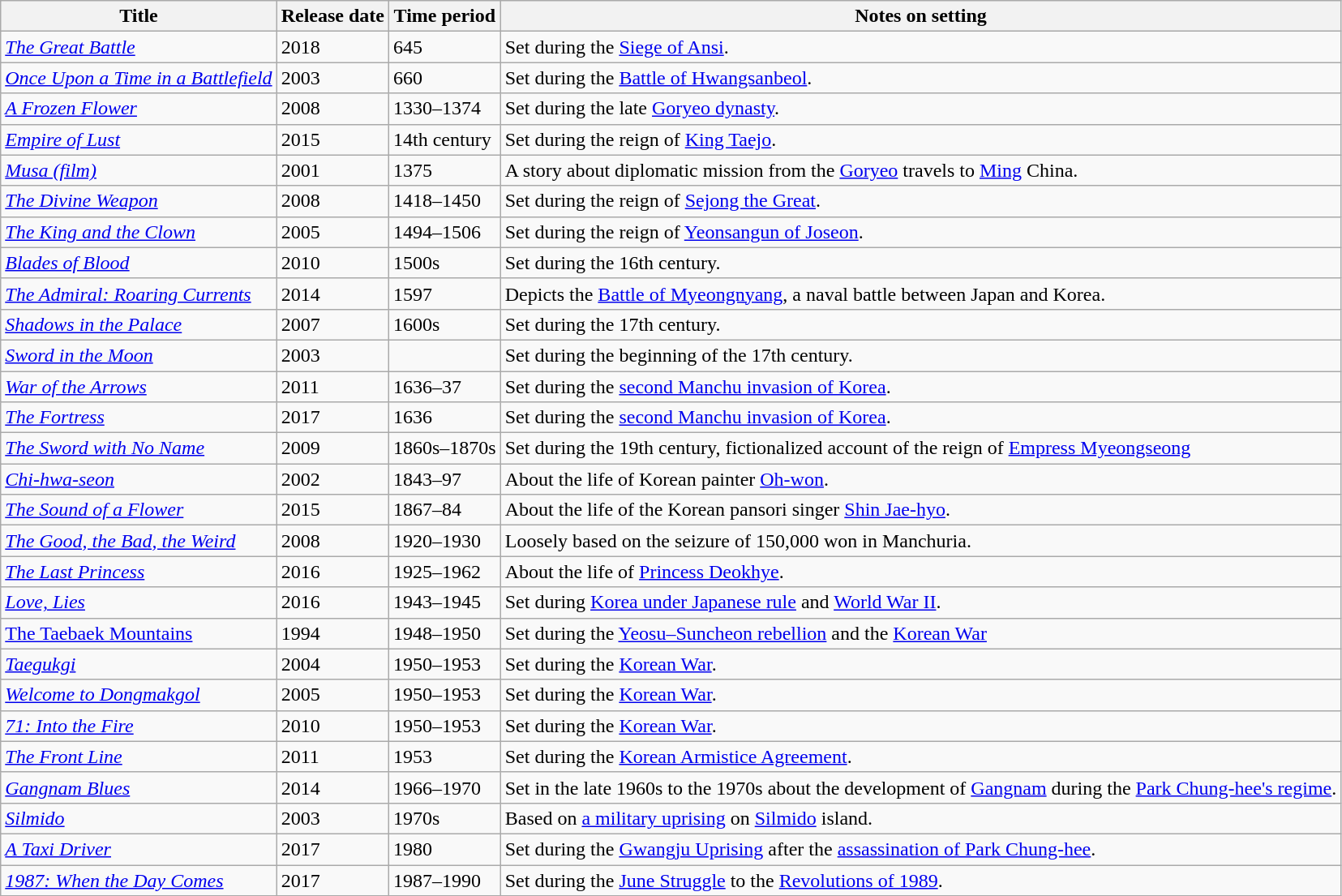<table class="wikitable sortable" border="1">
<tr>
<th scope="col">Title</th>
<th scope="col">Release date</th>
<th scope="col">Time period</th>
<th scope="col" class="unsortable">Notes on setting</th>
</tr>
<tr>
<td><em><a href='#'>The Great Battle</a></em></td>
<td>2018</td>
<td>645</td>
<td>Set during the <a href='#'>Siege of Ansi</a>.</td>
</tr>
<tr>
<td><em><a href='#'>Once Upon a Time in a Battlefield</a></em></td>
<td>2003</td>
<td>660</td>
<td>Set during the <a href='#'>Battle of Hwangsanbeol</a>.</td>
</tr>
<tr>
<td><em><a href='#'>A Frozen Flower</a></em></td>
<td>2008</td>
<td>1330–1374</td>
<td>Set during the late <a href='#'>Goryeo dynasty</a>.</td>
</tr>
<tr>
<td><em><a href='#'>Empire of Lust</a></em></td>
<td>2015</td>
<td>14th century</td>
<td>Set during the reign of <a href='#'>King Taejo</a>.</td>
</tr>
<tr>
<td><em><a href='#'>Musa (film)</a></em></td>
<td>2001</td>
<td>1375</td>
<td>A story about diplomatic mission from the <a href='#'>Goryeo</a> travels to <a href='#'>Ming</a> China.</td>
</tr>
<tr>
<td><em><a href='#'>The Divine Weapon</a></em></td>
<td>2008</td>
<td>1418–1450</td>
<td>Set during the reign of <a href='#'>Sejong the Great</a>.</td>
</tr>
<tr>
<td><em><a href='#'>The King and the Clown</a></em></td>
<td>2005</td>
<td>1494–1506</td>
<td>Set during the reign of <a href='#'>Yeonsangun of Joseon</a>.</td>
</tr>
<tr>
<td><em><a href='#'>Blades of Blood</a></em></td>
<td>2010</td>
<td>1500s</td>
<td>Set during the 16th century.</td>
</tr>
<tr>
<td><em><a href='#'>The Admiral: Roaring Currents</a></em></td>
<td>2014</td>
<td>1597</td>
<td>Depicts the <a href='#'>Battle of Myeongnyang</a>, a naval battle between Japan and Korea.</td>
</tr>
<tr>
<td><em><a href='#'>Shadows in the Palace</a></em></td>
<td>2007</td>
<td>1600s</td>
<td>Set during the 17th century.</td>
</tr>
<tr>
<td><em><a href='#'>Sword in the Moon</a></em></td>
<td>2003</td>
<td></td>
<td>Set during the beginning of the 17th century.</td>
</tr>
<tr>
<td><em><a href='#'>War of the Arrows</a></em></td>
<td>2011</td>
<td>1636–37</td>
<td>Set during the <a href='#'>second Manchu invasion of Korea</a>.</td>
</tr>
<tr>
<td><em><a href='#'>The Fortress</a></em></td>
<td>2017</td>
<td>1636</td>
<td>Set during the <a href='#'>second Manchu invasion of Korea</a>.</td>
</tr>
<tr>
<td><em><a href='#'>The Sword with No Name</a></em></td>
<td>2009</td>
<td>1860s–1870s</td>
<td>Set during the 19th century, fictionalized account of the reign of <a href='#'>Empress Myeongseong</a></td>
</tr>
<tr>
<td><em><a href='#'>Chi-hwa-seon</a></em></td>
<td>2002</td>
<td>1843–97</td>
<td>About the life of Korean painter <a href='#'>Oh-won</a>.</td>
</tr>
<tr>
<td><em><a href='#'>The Sound of a Flower</a></em></td>
<td>2015</td>
<td>1867–84</td>
<td>About the life of the Korean pansori singer <a href='#'>Shin Jae-hyo</a>.</td>
</tr>
<tr>
<td><em><a href='#'>The Good, the Bad, the Weird</a></em></td>
<td>2008</td>
<td>1920–1930</td>
<td>Loosely based on the seizure of 150,000 won in Manchuria.</td>
</tr>
<tr>
<td><em><a href='#'>The Last Princess</a></em></td>
<td>2016</td>
<td>1925–1962</td>
<td>About the life of <a href='#'>Princess Deokhye</a>.</td>
</tr>
<tr>
<td><em><a href='#'>Love, Lies</a></em></td>
<td>2016</td>
<td>1943–1945</td>
<td>Set during <a href='#'>Korea under Japanese rule</a> and <a href='#'>World War II</a>.</td>
</tr>
<tr>
<td><a href='#'>The Taebaek Mountains</a></td>
<td>1994</td>
<td>1948–1950</td>
<td>Set during the <a href='#'>Yeosu–Suncheon rebellion</a> and the <a href='#'>Korean War</a></td>
</tr>
<tr>
<td><em><a href='#'>Taegukgi</a></em></td>
<td>2004</td>
<td>1950–1953</td>
<td>Set during the <a href='#'>Korean War</a>.</td>
</tr>
<tr>
<td><em><a href='#'>Welcome to Dongmakgol</a></em></td>
<td>2005</td>
<td>1950–1953</td>
<td>Set during the <a href='#'>Korean War</a>.</td>
</tr>
<tr>
<td><em><a href='#'>71: Into the Fire</a></em></td>
<td>2010</td>
<td>1950–1953</td>
<td>Set during the <a href='#'>Korean War</a>.</td>
</tr>
<tr>
<td><em><a href='#'>The Front Line</a></em></td>
<td>2011</td>
<td>1953</td>
<td>Set during the <a href='#'>Korean Armistice Agreement</a>.</td>
</tr>
<tr>
<td><em><a href='#'>Gangnam Blues</a></em></td>
<td>2014</td>
<td>1966–1970</td>
<td>Set in the late 1960s to the 1970s about the development of <a href='#'>Gangnam</a> during the <a href='#'>Park Chung-hee's regime</a>.</td>
</tr>
<tr>
<td><em><a href='#'>Silmido</a></em></td>
<td>2003</td>
<td>1970s</td>
<td>Based on <a href='#'>a military uprising</a> on <a href='#'>Silmido</a> island.</td>
</tr>
<tr>
<td><em><a href='#'>A Taxi Driver</a></em></td>
<td>2017</td>
<td>1980</td>
<td>Set during the <a href='#'>Gwangju Uprising</a> after the <a href='#'>assassination of Park Chung-hee</a>.</td>
</tr>
<tr>
<td><em><a href='#'>1987: When the Day Comes</a></em></td>
<td>2017</td>
<td>1987–1990</td>
<td>Set during the <a href='#'>June Struggle</a> to the <a href='#'>Revolutions of 1989</a>.</td>
</tr>
</table>
